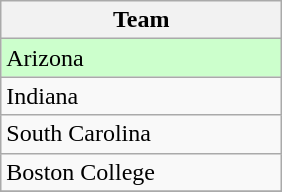<table class="wikitable" style="text-align: center;">
<tr>
<th width="180">Team</th>
</tr>
<tr bgcolor=#ccffcc>
<td align="left">Arizona</td>
</tr>
<tr>
<td align="left">Indiana</td>
</tr>
<tr>
<td align="left">South Carolina</td>
</tr>
<tr>
<td align="left">Boston College</td>
</tr>
<tr>
</tr>
</table>
